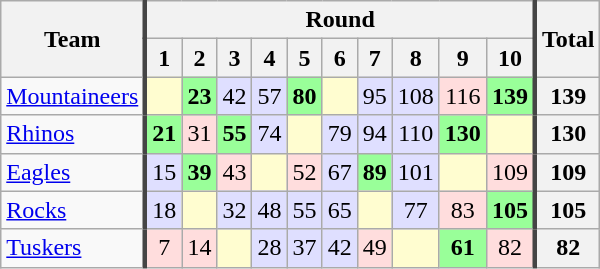<table class="wikitable">
<tr>
<th rowspan="2" style="border-right: 3px solid #454545">Team</th>
<th colspan="10">Round</th>
<th rowspan="2" style="border-left: 3px solid #454545">Total</th>
</tr>
<tr>
<th>1</th>
<th>2</th>
<th>3</th>
<th>4</th>
<th>5</th>
<th>6</th>
<th>7</th>
<th>8</th>
<th>9</th>
<th>10</th>
</tr>
<tr align="center">
<td style="border-right: 3px solid #454545" align="left"><a href='#'>Mountaineers</a></td>
<td style="background: #FFFDD0"><em></em></td>
<td style="background: #99FF99"><strong>23</strong></td>
<td style="background: #DFDFFF">42</td>
<td style="background: #DFDFFF">57</td>
<td style="background: #99FF99"><strong>80</strong></td>
<td style="background: #FFFDD0"><em></em></td>
<td style="background: #DFDFFF">95</td>
<td style="background: #DFDFFF">108</td>
<td style="background: #FFDDDD">116</td>
<td style="background: #99FF99"><strong>139</strong></td>
<th style="border-left: 3px solid #454545">139</th>
</tr>
<tr align="center">
<td style="border-right: 3px solid #454545" align="left"><a href='#'>Rhinos</a></td>
<td style="background: #99FF99"><strong>21</strong></td>
<td style="background: #FFDDDD">31</td>
<td style="background: #99FF99"><strong>55</strong></td>
<td style="background: #DFDFFF">74</td>
<td style="background: #FFFDD0"><em></em></td>
<td style="background: #DFDFFF">79</td>
<td style="background: #DFDFFF">94</td>
<td style="background: #DFDFFF">110</td>
<td style="background: #99FF99"><strong>130</strong></td>
<td style="background: #FFFDD0"><em></em></td>
<th style="border-left: 3px solid #454545">130</th>
</tr>
<tr align="center">
<td style="border-right: 3px solid #454545" align="left"><a href='#'>Eagles</a></td>
<td style="background: #DFDFFF">15</td>
<td style="background: #99FF99"><strong>39</strong></td>
<td style="background: #FFDDDD">43</td>
<td style="background: #FFFDD0"><em></em></td>
<td style="background: #FFDDDD">52</td>
<td style="background: #DFDFFF">67</td>
<td style="background: #99FF99"><strong>89</strong></td>
<td style="background: #DFDFFF">101</td>
<td style="background: #FFFDD0"><em></em></td>
<td style="background: #FFDDDD">109</td>
<th style="border-left: 3px solid #454545">109</th>
</tr>
<tr align="center">
<td style="border-right: 3px solid #454545" align="left"><a href='#'>Rocks</a></td>
<td style="background: #DFDFFF">18</td>
<td style="background: #FFFDD0"><em></em></td>
<td style="background: #DFDFFF">32</td>
<td style="background: #DFDFFF">48</td>
<td style="background: #DFDFFF">55</td>
<td style="background: #DFDFFF">65</td>
<td style="background: #FFFDD0"><em></em></td>
<td style="background: #DFDFFF">77</td>
<td style="background: #FFDDDD">83</td>
<td style="background: #99FF99"><strong>105</strong></td>
<th style="border-left: 3px solid #454545">105</th>
</tr>
<tr align="center">
<td style="border-right: 3px solid #454545" align="left"><a href='#'>Tuskers</a></td>
<td style="background: #FFDDDD">7</td>
<td style="background: #FFDDDD">14</td>
<td style="background: #FFFDD0"><em></em></td>
<td style="background: #DFDFFF">28</td>
<td style="background: #DFDFFF">37</td>
<td style="background: #DFDFFF">42</td>
<td style="background: #FFDDDD">49</td>
<td style="background: #FFFDD0"><em></em></td>
<td style="background: #99FF99"><strong>61</strong></td>
<td style="background: #FFDDDD">82</td>
<th style="border-left: 3px solid #454545">82</th>
</tr>
</table>
